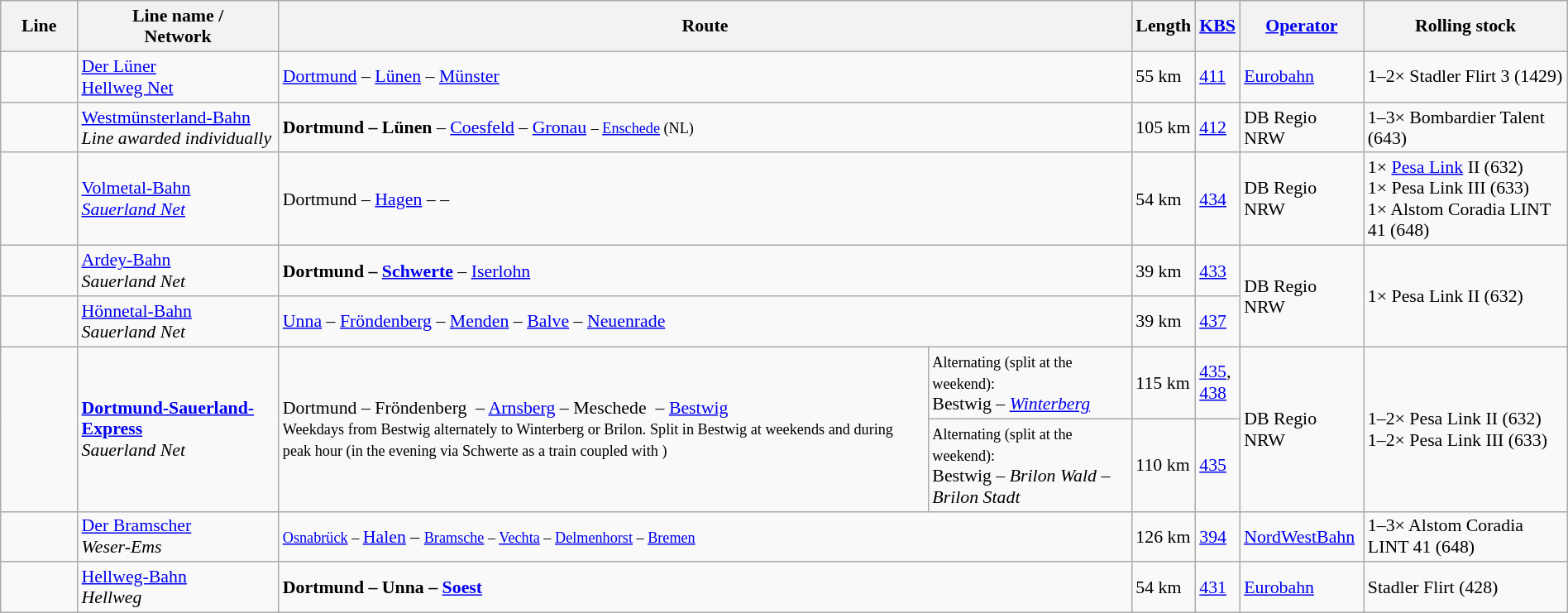<table class="wikitable" style="font-size:91%; width:100%;">
<tr class="hintergrundfarbe5">
<th width="55">Line</th>
<th>Line name /<br>Network</th>
<th colspan="2">Route</th>
<th>Length</th>
<th width="20"><a href='#'>KBS</a></th>
<th><a href='#'>Operator</a></th>
<th>Rolling stock</th>
</tr>
<tr>
<td style="font-size: 111%;"></td>
<td><a href='#'>Der Lüner</a> <br> <a href='#'>Hellweg Net</a></td>
<td colspan="2"><a href='#'>Dortmund</a> – <a href='#'>Lünen</a> – <a href='#'>Münster</a></td>
<td>55 km</td>
<td><a href='#'>411</a></td>
<td><a href='#'>Eurobahn</a></td>
<td>1–2× Stadler Flirt 3 (1429)</td>
</tr>
<tr>
<td style="font-size: 111%;"></td>
<td><a href='#'>Westmünsterland-Bahn</a><br><em>Line awarded individually</em></td>
<td colspan="2"><strong>Dortmund – Lünen</strong> – <a href='#'>Coesfeld</a> – <a href='#'>Gronau</a> <small>– <a href='#'>Enschede</a> (NL)</small></td>
<td>105 km</td>
<td><a href='#'>412</a></td>
<td>DB Regio NRW</td>
<td>1–3× Bombardier Talent (643)</td>
</tr>
<tr>
<td style="font-size: 111%;"></td>
<td><a href='#'>Volmetal-Bahn</a><br><em><a href='#'>Sauerland Net</a></em></td>
<td colspan="2">Dortmund – <a href='#'>Hagen</a> –  – </td>
<td>54 km</td>
<td><a href='#'>434</a></td>
<td>DB Regio NRW</td>
<td>1× <a href='#'>Pesa Link</a> II (632)<br>1× Pesa Link III (633)<br>1× Alstom Coradia LINT 41 (648)</td>
</tr>
<tr>
<td style="font-size: 111%;"></td>
<td><a href='#'>Ardey-Bahn</a><br><em>Sauerland Net</em></td>
<td colspan="2"><strong>Dortmund – <a href='#'>Schwerte</a></strong> – <a href='#'>Iserlohn</a></td>
<td>39 km</td>
<td><a href='#'>433</a></td>
<td rowspan="2">DB Regio NRW</td>
<td rowspan="2">1× Pesa Link II (632)</td>
</tr>
<tr>
<td style="font-size: 111%;"></td>
<td><a href='#'>Hönnetal-Bahn</a><br><em>Sauerland Net</em></td>
<td colspan="2"><a href='#'>Unna</a> – <a href='#'>Fröndenberg</a> – <a href='#'>Menden</a> – <a href='#'>Balve</a> – <a href='#'>Neuenrade</a></td>
<td>39 km</td>
<td><a href='#'>437</a></td>
</tr>
<tr>
<td rowspan="2" style="font-size: 111%;"></td>
<td rowspan="2"><strong><a href='#'>Dortmund-Sauerland-Express</a></strong><br><em>Sauerland Net</em></td>
<td rowspan="2">Dortmund – Fröndenberg  – <a href='#'>Arnsberg</a> – Meschede  – <a href='#'>Bestwig</a><br><small>Weekdays from Bestwig alternately to Winterberg or Brilon. Split in Bestwig at weekends and during peak hour (in the evening via Schwerte as a train coupled with )</small></td>
<td><small>Alternating (split at the weekend):</small><br>Bestwig – <em><a href='#'>Winterberg</a></em></td>
<td>115 km</td>
<td><a href='#'>435</a>, <a href='#'>438</a></td>
<td rowspan="2">DB Regio NRW</td>
<td rowspan="2">1–2× Pesa Link II (632)<br>1–2× Pesa Link III (633)</td>
</tr>
<tr>
<td><small>Alternating (split at the weekend):</small><br>Bestwig – <em>Brilon Wald – Brilon Stadt</em></td>
<td>110 km</td>
<td><a href='#'>435</a></td>
</tr>
<tr>
<td style="font-size: 111%;"></td>
<td><a href='#'>Der Bramscher</a><br><em>Weser-Ems</em></td>
<td colspan="2"><small><a href='#'>Osnabrück</a> – </small><a href='#'>Halen</a> – <small><a href='#'>Bramsche</a> – <a href='#'>Vechta</a> – <a href='#'>Delmenhorst</a> – <a href='#'>Bremen</a></small></td>
<td>126 km</td>
<td><a href='#'>394</a></td>
<td><a href='#'>NordWestBahn</a></td>
<td>1–3× Alstom Coradia LINT 41 (648)</td>
</tr>
<tr>
<td style="font-size: 111%;"></td>
<td><a href='#'>Hellweg-Bahn</a><br><em>Hellweg</em></td>
<td colspan="2"><strong>Dortmund – Unna – <a href='#'>Soest</a></strong></td>
<td>54 km</td>
<td><a href='#'>431</a></td>
<td><a href='#'>Eurobahn</a></td>
<td>Stadler Flirt (428)</td>
</tr>
</table>
